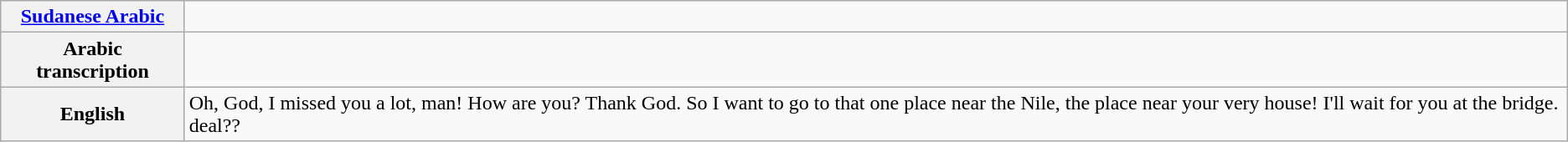<table class="wikitable">
<tr>
<th><a href='#'>Sudanese Arabic</a></th>
<td><div></div></td>
</tr>
<tr>
<th>Arabic transcription</th>
<td></td>
</tr>
<tr>
<th>English</th>
<td>Oh, God, I missed you a lot, man! How are you? Thank God. So I want to go to that one place near the Nile, the place near your very house! I'll wait for you at the bridge. deal??</td>
</tr>
</table>
